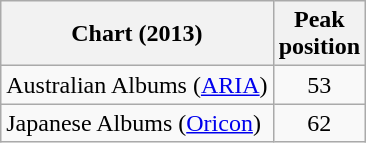<table class="wikitable">
<tr>
<th>Chart (2013)</th>
<th>Peak <br> position</th>
</tr>
<tr>
<td>Australian Albums (<a href='#'>ARIA</a>)</td>
<td align="center">53</td>
</tr>
<tr>
<td>Japanese Albums (<a href='#'>Oricon</a>)</td>
<td align="center">62</td>
</tr>
</table>
